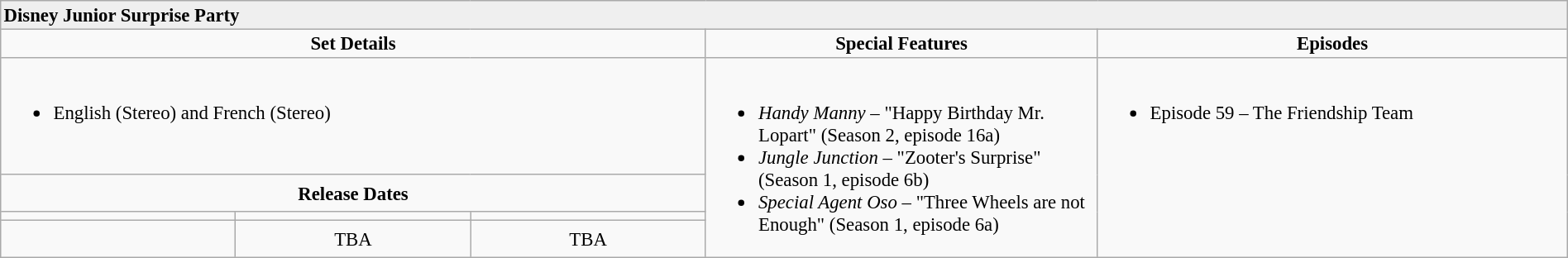<table border="2" cellpadding="2" cellspacing="0" style="width:100%; margin:0 1em 0 0; background:#f9f9f9; border:1px #aaa solid; border-collapse:collapse; font-size:95%;">
<tr style="background:#EFEFEF">
<td colspan="7"><strong>Disney Junior Surprise Party</strong></td>
</tr>
<tr style="text-align:center;">
<td style="width:45%;" colspan="3"><strong>Set Details</strong></td>
<td style="width:25%; "><strong>Special Features</strong></td>
<td style="width:30%; "><strong>Episodes</strong></td>
</tr>
<tr valign="top">
<td colspan="3" style="text-align:left;"><br><ul><li>English (Stereo) and French (Stereo)</li></ul></td>
<td rowspan="4" style="text-align:left;"><br><ul><li><em>Handy Manny</em> – "Happy Birthday Mr. Lopart" (Season 2, episode 16a)</li><li><em>Jungle Junction</em> – "Zooter's Surprise" (Season 1, episode 6b)</li><li><em>Special Agent Oso</em> – "Three Wheels are not Enough" (Season 1, episode 6a)</li></ul></td>
<td rowspan="4" style="text-align:left;"><br><ul><li>Episode 59 – The Friendship Team</li></ul></td>
</tr>
<tr>
<td colspan="3"  style="width:45%; text-align:center;"><strong>Release Dates</strong></td>
</tr>
<tr style="text-align:center;">
<td style="width:15%; "></td>
<td style="width:15%; "></td>
<td style="width:15%; "></td>
</tr>
<tr>
<td style="text-align:center;"></td>
<td style="text-align:center;">TBA</td>
<td style="text-align:center;">TBA</td>
</tr>
</table>
